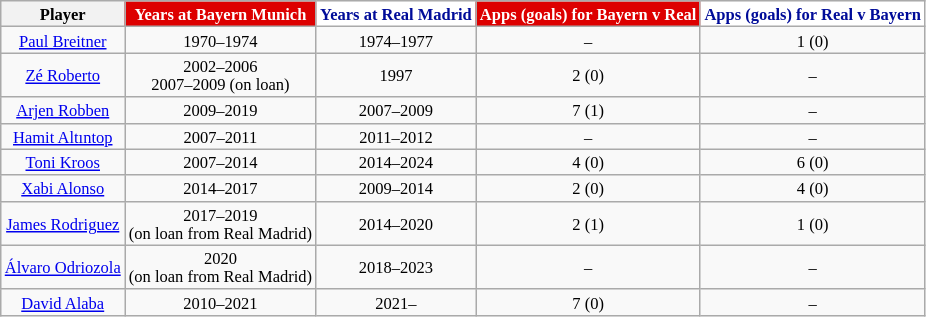<table class="wikitable" style="text-align: center; width=25%; font-size: 11px">
<tr>
<th>Player</th>
<th style="background:#DD0000; color:#FFF">Years at Bayern Munich</th>
<th style="background:#FFFFFF; color:#000c99">Years at Real Madrid</th>
<th style="background:#DD0000; color:#FFF">Apps (goals) for Bayern v Real</th>
<th style="background:#FFFFFF; color:#000c99">Apps (goals) for Real v Bayern</th>
</tr>
<tr>
<td> <a href='#'>Paul Breitner</a></td>
<td>1970–1974</td>
<td>1974–1977</td>
<td>–</td>
<td>1 (0)</td>
</tr>
<tr>
<td> <a href='#'>Zé Roberto</a></td>
<td>2002–2006<br>2007–2009 (on loan)</td>
<td>1997</td>
<td>2 (0)</td>
<td>–</td>
</tr>
<tr>
<td> <a href='#'>Arjen Robben</a></td>
<td>2009–2019</td>
<td>2007–2009</td>
<td>7 (1)</td>
<td>–</td>
</tr>
<tr>
<td> <a href='#'>Hamit Altıntop</a></td>
<td>2007–2011</td>
<td>2011–2012</td>
<td>–</td>
<td>–</td>
</tr>
<tr>
<td> <a href='#'>Toni Kroos</a></td>
<td>2007–2014</td>
<td>2014–2024</td>
<td>4 (0)</td>
<td>6 (0)</td>
</tr>
<tr>
<td> <a href='#'>Xabi Alonso</a></td>
<td>2014–2017</td>
<td>2009–2014</td>
<td>2 (0)</td>
<td>4 (0)</td>
</tr>
<tr>
<td> <a href='#'>James Rodriguez</a></td>
<td>2017–2019 <br>(on loan from Real Madrid)</td>
<td>2014–2020</td>
<td>2 (1)</td>
<td>1 (0)</td>
</tr>
<tr>
<td> <a href='#'>Álvaro Odriozola</a></td>
<td>2020 <br>(on loan from Real Madrid)</td>
<td>2018–2023</td>
<td>–</td>
<td>–</td>
</tr>
<tr>
<td> <a href='#'>David Alaba</a></td>
<td>2010–2021</td>
<td>2021–</td>
<td>7 (0)</td>
<td>–</td>
</tr>
</table>
